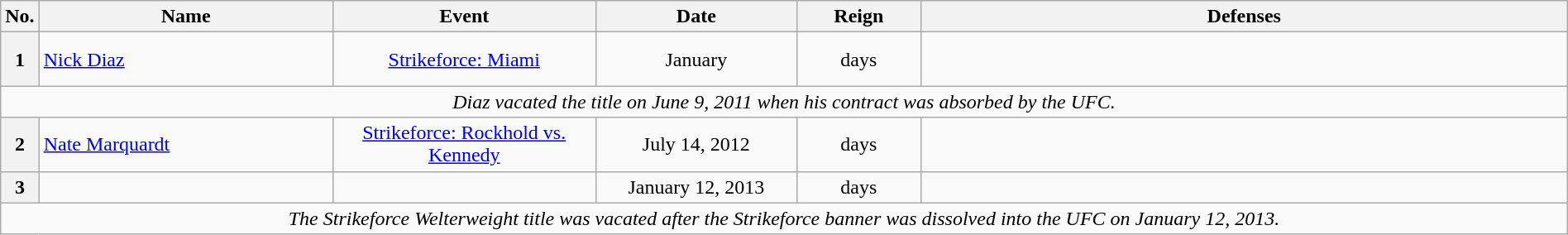<table class="wikitable" width=100% style="text-align: center;">
<tr>
<th width=1%>No.</th>
<th width=19%>Name</th>
<th width=17%>Event</th>
<th width=13%>Date</th>
<th width=8%>Reign</th>
<th width=50%>Defenses</th>
</tr>
<tr>
<th>1</th>
<td align=left> <a href='#'>Nick Diaz</a><br></td>
<td><a href='#'>Strikeforce: Miami</a><br></td>
<td>January </td>
<td> days</td>
<td align=left><br><br></td>
</tr>
<tr>
<td align=center colspan=6><em> Diaz vacated the title on June 9, 2011 when his contract was absorbed by the UFC.</em></td>
</tr>
<tr>
<th>2</th>
<td align=left> <a href='#'>Nate Marquardt</a><br></td>
<td><a href='#'>Strikeforce: Rockhold vs. Kennedy</a><br></td>
<td>July 14, 2012</td>
<td> days</td>
<td></td>
</tr>
<tr>
<th>3</th>
<td align=left></td>
<td><br></td>
<td>January 12, 2013</td>
<td> days</td>
<td></td>
</tr>
<tr>
<td align=center colspan=6><em>The Strikeforce Welterweight title was vacated after the Strikeforce banner was dissolved into the UFC on January 12, 2013.</em></td>
</tr>
</table>
